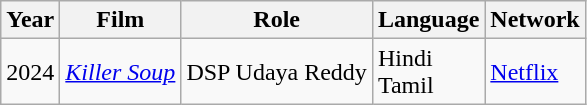<table class="wikitable sortable">
<tr>
<th>Year</th>
<th>Film</th>
<th>Role</th>
<th>Language</th>
<th>Network</th>
</tr>
<tr>
<td>2024</td>
<td><em><a href='#'>Killer Soup</a></em></td>
<td>DSP Udaya Reddy</td>
<td>Hindi<br>Tamil</td>
<td><a href='#'>Netflix</a></td>
</tr>
</table>
